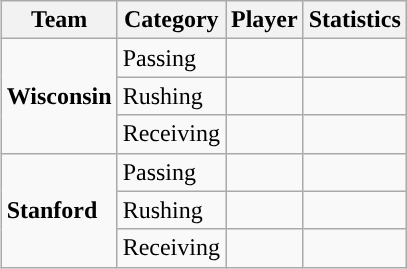<table class="wikitable" style="float: right;">
<tr>
<th>Team</th>
<th>Category</th>
<th>Player</th>
<th>Statistics</th>
</tr>
<tr>
<td rowspan=3><strong>Wisconsin</strong></td>
<td>Passing</td>
<td></td>
<td></td>
</tr>
<tr>
<td>Rushing</td>
<td></td>
<td></td>
</tr>
<tr>
<td>Receiving</td>
<td></td>
<td></td>
</tr>
<tr>
<td rowspan=3><strong>Stanford</strong></td>
<td>Passing</td>
<td></td>
<td></td>
</tr>
<tr>
<td>Rushing</td>
<td></td>
<td></td>
</tr>
<tr>
<td>Receiving</td>
<td></td>
<td></td>
</tr>
</table>
